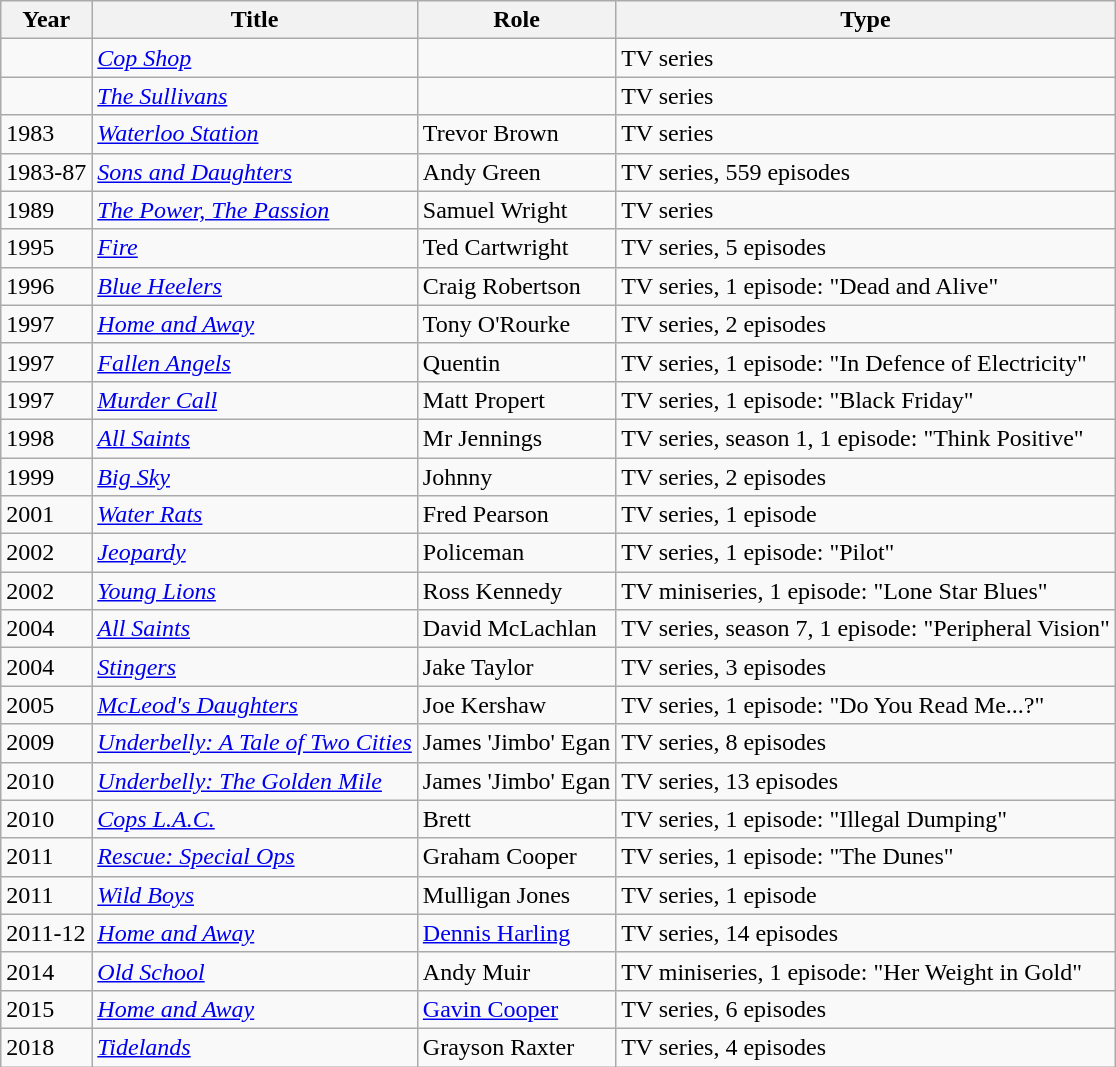<table class="wikitable">
<tr>
<th>Year</th>
<th>Title</th>
<th>Role</th>
<th>Type</th>
</tr>
<tr>
<td></td>
<td><em><a href='#'>Cop Shop</a></em></td>
<td></td>
<td>TV series</td>
</tr>
<tr>
<td></td>
<td><em><a href='#'>The Sullivans</a></em></td>
<td></td>
<td>TV series</td>
</tr>
<tr>
<td>1983</td>
<td><em><a href='#'>Waterloo Station</a></em></td>
<td>Trevor Brown</td>
<td>TV series</td>
</tr>
<tr>
<td>1983-87</td>
<td><em><a href='#'>Sons and Daughters</a></em></td>
<td>Andy Green</td>
<td>TV series, 559 episodes</td>
</tr>
<tr>
<td>1989</td>
<td><em><a href='#'>The Power, The Passion</a></em></td>
<td>Samuel Wright</td>
<td>TV series</td>
</tr>
<tr>
<td>1995</td>
<td><em><a href='#'>Fire</a></em></td>
<td>Ted Cartwright</td>
<td>TV series, 5 episodes</td>
</tr>
<tr>
<td>1996</td>
<td><em><a href='#'>Blue Heelers</a></em></td>
<td>Craig Robertson</td>
<td>TV series, 1 episode: "Dead and Alive"</td>
</tr>
<tr>
<td>1997</td>
<td><em><a href='#'>Home and Away</a></em></td>
<td>Tony O'Rourke</td>
<td>TV series, 2 episodes</td>
</tr>
<tr>
<td>1997</td>
<td><em><a href='#'>Fallen Angels</a></em></td>
<td>Quentin</td>
<td>TV series, 1 episode: "In Defence of Electricity"</td>
</tr>
<tr>
<td>1997</td>
<td><em><a href='#'>Murder Call</a></em></td>
<td>Matt Propert</td>
<td>TV series, 1 episode: "Black Friday"</td>
</tr>
<tr>
<td>1998</td>
<td><em><a href='#'>All Saints</a></em></td>
<td>Mr Jennings</td>
<td>TV series, season 1, 1 episode: "Think Positive"</td>
</tr>
<tr>
<td>1999</td>
<td><em><a href='#'>Big Sky</a></em></td>
<td>Johnny</td>
<td>TV series, 2 episodes</td>
</tr>
<tr>
<td>2001</td>
<td><em><a href='#'>Water Rats</a></em></td>
<td>Fred Pearson</td>
<td>TV series, 1 episode</td>
</tr>
<tr>
<td>2002</td>
<td><em><a href='#'>Jeopardy</a></em></td>
<td>Policeman</td>
<td>TV series, 1 episode: "Pilot"</td>
</tr>
<tr>
<td>2002</td>
<td><em><a href='#'>Young Lions</a></em></td>
<td>Ross Kennedy</td>
<td>TV miniseries, 1 episode: "Lone Star Blues"</td>
</tr>
<tr>
<td>2004</td>
<td><em><a href='#'>All Saints</a></em></td>
<td>David McLachlan</td>
<td>TV series, season 7, 1 episode: "Peripheral Vision"</td>
</tr>
<tr>
<td>2004</td>
<td><em><a href='#'>Stingers</a></em></td>
<td>Jake Taylor</td>
<td>TV series, 3 episodes</td>
</tr>
<tr>
<td>2005</td>
<td><em><a href='#'>McLeod's Daughters</a></em></td>
<td>Joe Kershaw</td>
<td>TV series, 1 episode: "Do You Read Me...?"</td>
</tr>
<tr>
<td>2009</td>
<td><em><a href='#'>Underbelly: A Tale of Two Cities</a></em></td>
<td>James 'Jimbo' Egan</td>
<td>TV series, 8 episodes</td>
</tr>
<tr>
<td>2010</td>
<td><em><a href='#'>Underbelly: The Golden Mile</a></em></td>
<td>James 'Jimbo' Egan</td>
<td>TV series, 13 episodes</td>
</tr>
<tr>
<td>2010</td>
<td><em><a href='#'>Cops L.A.C.</a></em></td>
<td>Brett</td>
<td>TV series, 1 episode: "Illegal Dumping"</td>
</tr>
<tr>
<td>2011</td>
<td><em><a href='#'>Rescue: Special Ops</a></em></td>
<td>Graham Cooper</td>
<td>TV series, 1 episode: "The Dunes"</td>
</tr>
<tr>
<td>2011</td>
<td><em><a href='#'>Wild Boys</a></em></td>
<td>Mulligan Jones</td>
<td>TV series, 1 episode</td>
</tr>
<tr>
<td>2011-12</td>
<td><em><a href='#'>Home and Away</a></em></td>
<td><a href='#'>Dennis Harling</a></td>
<td>TV series, 14 episodes</td>
</tr>
<tr>
<td>2014</td>
<td><em><a href='#'>Old School</a></em></td>
<td>Andy Muir</td>
<td>TV miniseries, 1 episode: "Her Weight in Gold"</td>
</tr>
<tr>
<td>2015</td>
<td><em><a href='#'>Home and Away</a></em></td>
<td><a href='#'>Gavin Cooper</a></td>
<td>TV series, 6 episodes</td>
</tr>
<tr>
<td>2018</td>
<td><em><a href='#'>Tidelands</a></em></td>
<td>Grayson Raxter</td>
<td>TV series, 4 episodes</td>
</tr>
</table>
